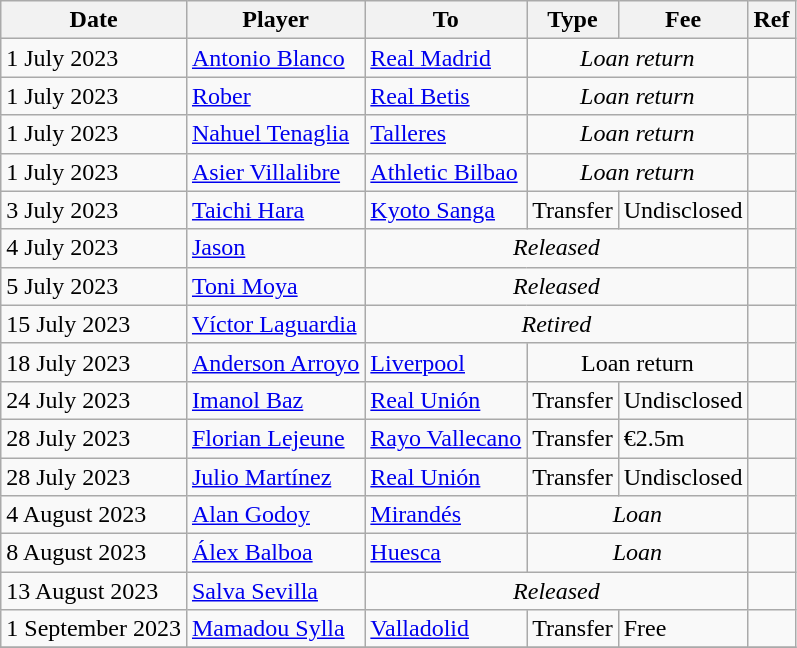<table class="wikitable">
<tr>
<th>Date</th>
<th>Player</th>
<th>To</th>
<th>Type</th>
<th>Fee</th>
<th>Ref</th>
</tr>
<tr>
<td>1 July 2023</td>
<td> <a href='#'>Antonio Blanco</a></td>
<td><a href='#'>Real Madrid</a></td>
<td colspan=2 align=center><em>Loan return</em></td>
<td></td>
</tr>
<tr>
<td>1 July 2023</td>
<td> <a href='#'>Rober</a></td>
<td><a href='#'>Real Betis</a></td>
<td colspan=2 align=center><em>Loan return</em></td>
<td></td>
</tr>
<tr>
<td>1 July 2023</td>
<td> <a href='#'>Nahuel Tenaglia</a></td>
<td> <a href='#'>Talleres</a></td>
<td colspan=2 align=center><em>Loan return</em></td>
<td></td>
</tr>
<tr>
<td>1 July 2023</td>
<td> <a href='#'>Asier Villalibre</a></td>
<td><a href='#'>Athletic Bilbao</a></td>
<td colspan=2 align=center><em>Loan return</em></td>
<td></td>
</tr>
<tr>
<td>3 July 2023</td>
<td> <a href='#'>Taichi Hara</a></td>
<td> <a href='#'>Kyoto Sanga</a></td>
<td>Transfer</td>
<td>Undisclosed</td>
<td></td>
</tr>
<tr>
<td>4 July 2023</td>
<td> <a href='#'>Jason</a></td>
<td colspan=3 align=center><em>Released</em></td>
<td></td>
</tr>
<tr>
<td>5 July 2023</td>
<td> <a href='#'>Toni Moya</a></td>
<td colspan=3 align=center><em>Released</em></td>
<td></td>
</tr>
<tr>
<td>15 July 2023</td>
<td> <a href='#'>Víctor Laguardia</a></td>
<td colspan=3 align=center><em>Retired</em></td>
<td></td>
</tr>
<tr>
<td>18 July 2023</td>
<td> <a href='#'>Anderson Arroyo</a></td>
<td> <a href='#'>Liverpool</a></td>
<td colspan=2 align=center>Loan return</td>
<td></td>
</tr>
<tr>
<td>24 July 2023</td>
<td> <a href='#'>Imanol Baz</a></td>
<td><a href='#'>Real Unión</a></td>
<td>Transfer</td>
<td>Undisclosed</td>
<td></td>
</tr>
<tr>
<td>28 July 2023</td>
<td> <a href='#'>Florian Lejeune</a></td>
<td><a href='#'>Rayo Vallecano</a></td>
<td>Transfer</td>
<td>€2.5m</td>
<td></td>
</tr>
<tr>
<td>28 July 2023</td>
<td> <a href='#'>Julio Martínez</a></td>
<td><a href='#'>Real Unión</a></td>
<td>Transfer</td>
<td>Undisclosed</td>
<td></td>
</tr>
<tr>
<td>4 August 2023</td>
<td> <a href='#'>Alan Godoy</a></td>
<td><a href='#'>Mirandés</a></td>
<td colspan=2 align=center><em>Loan</em></td>
<td></td>
</tr>
<tr>
<td>8 August 2023</td>
<td> <a href='#'>Álex Balboa</a></td>
<td><a href='#'>Huesca</a></td>
<td colspan=2 align=center><em>Loan</em></td>
<td></td>
</tr>
<tr>
<td>13 August 2023</td>
<td> <a href='#'>Salva Sevilla</a></td>
<td colspan=3 align=center><em>Released</em></td>
<td></td>
</tr>
<tr>
<td>1 September 2023</td>
<td> <a href='#'>Mamadou Sylla</a></td>
<td><a href='#'>Valladolid</a></td>
<td>Transfer</td>
<td>Free</td>
<td></td>
</tr>
<tr>
</tr>
</table>
